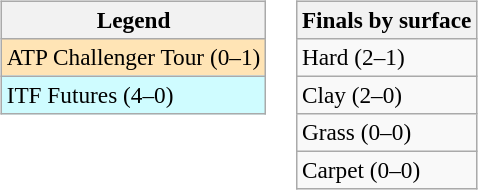<table>
<tr valign=top>
<td><br><table class=wikitable style=font-size:97%>
<tr>
<th>Legend</th>
</tr>
<tr bgcolor=moccasin>
<td>ATP Challenger Tour (0–1)</td>
</tr>
<tr bgcolor=CFFCFF>
<td>ITF Futures (4–0)</td>
</tr>
</table>
</td>
<td><br><table class=wikitable style=font-size:97%>
<tr>
<th>Finals by surface</th>
</tr>
<tr>
<td>Hard (2–1)</td>
</tr>
<tr>
<td>Clay (2–0)</td>
</tr>
<tr>
<td>Grass (0–0)</td>
</tr>
<tr>
<td>Carpet (0–0)</td>
</tr>
</table>
</td>
</tr>
</table>
